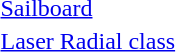<table>
<tr>
<td><a href='#'>Sailboard</a> <br></td>
<td></td>
<td></td>
<td></td>
</tr>
<tr>
<td><a href='#'>Laser Radial class</a> <br></td>
<td></td>
<td></td>
<td></td>
</tr>
</table>
